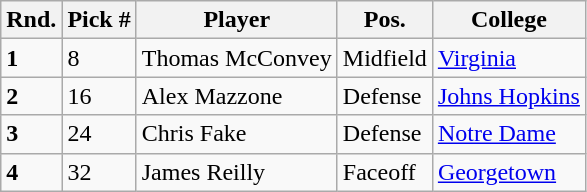<table class="wikitable">
<tr>
<th>Rnd.</th>
<th>Pick #</th>
<th>Player</th>
<th>Pos.</th>
<th>College</th>
</tr>
<tr>
<td><strong>1</strong></td>
<td>8</td>
<td>Thomas McConvey</td>
<td>Midfield</td>
<td><a href='#'>Virginia</a></td>
</tr>
<tr>
<td><strong>2</strong></td>
<td>16</td>
<td>Alex Mazzone</td>
<td>Defense</td>
<td><a href='#'>Johns Hopkins</a></td>
</tr>
<tr>
<td><strong>3</strong></td>
<td>24</td>
<td>Chris Fake</td>
<td>Defense</td>
<td><a href='#'>Notre Dame</a></td>
</tr>
<tr>
<td><strong>4</strong></td>
<td>32</td>
<td>James Reilly</td>
<td>Faceoff</td>
<td><a href='#'>Georgetown</a></td>
</tr>
</table>
